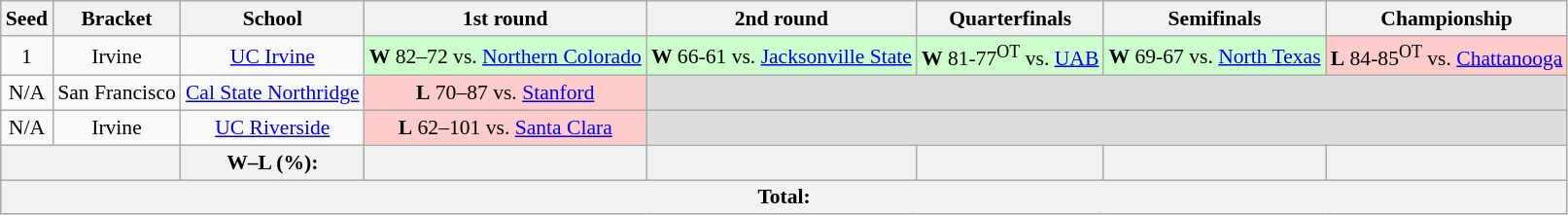<table class="sortable wikitable" style="white-space:nowrap; text-align:center; font-size:90%;">
<tr>
<th>Seed</th>
<th>Bracket</th>
<th>School</th>
<th>1st round</th>
<th>2nd round</th>
<th>Quarterfinals</th>
<th>Semifinals</th>
<th>Championship</th>
</tr>
<tr>
<td>1</td>
<td>Irvine</td>
<td><a href='#'>UC Irvine</a></td>
<td style="background:#cfc;"><strong>W</strong> 82–72 vs. <a href='#'>Northern Colorado</a> </td>
<td style="background:#cfc;"><strong>W</strong> 66-61 vs. <a href='#'>Jacksonville State</a> </td>
<td style="background:#cfc;"><strong>W</strong> 81-77<sup>OT</sup> vs. <a href='#'>UAB</a> </td>
<td style="background:#cfc;"><strong>W</strong> 69-67 vs. <a href='#'>North Texas</a> </td>
<td style="background:#fcc;"><strong>L</strong> 84-85<sup>OT</sup> vs. <a href='#'>Chattanooga</a> </td>
</tr>
<tr>
<td>N/A</td>
<td>San Francisco</td>
<td><a href='#'>Cal State Northridge</a></td>
<td style="background:#fcc;"><strong>L</strong> 70–87 vs. <a href='#'>Stanford</a> </td>
<td style="background:#ddd;" colspan=4></td>
</tr>
<tr>
<td>N/A</td>
<td>Irvine</td>
<td><a href='#'>UC Riverside</a></td>
<td style="background:#fcc;"><strong>L</strong> 62–101 vs. <a href='#'>Santa Clara</a> </td>
<td style="background:#ddd;" colspan=4></td>
</tr>
<tr>
<th colspan=2></th>
<th>W–L (%):</th>
<th></th>
<th></th>
<th></th>
<th></th>
<th></th>
</tr>
<tr>
<th colspan=8>Total: </th>
</tr>
</table>
